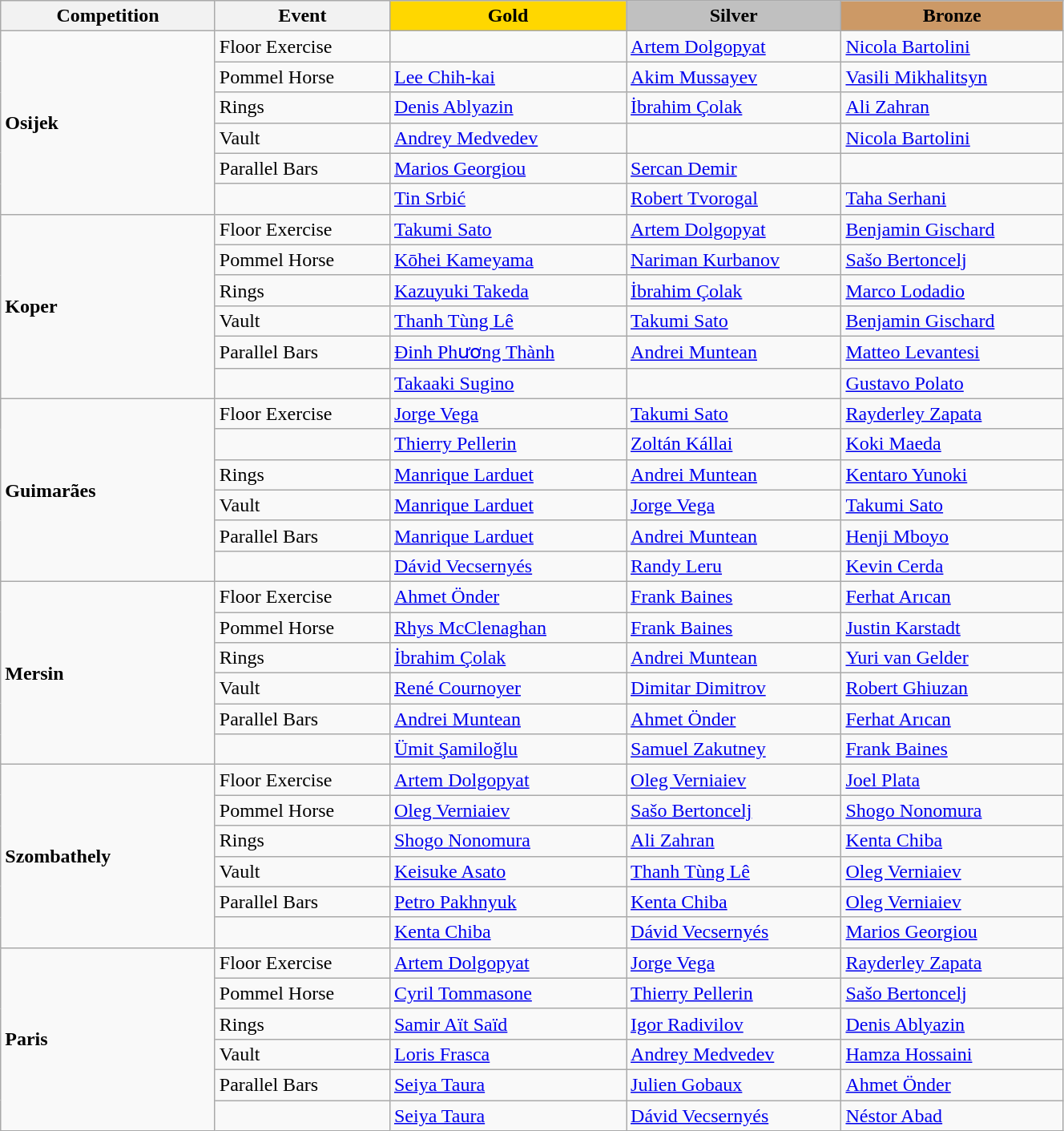<table class="wikitable" style="width:70%;">
<tr>
<th style="text-align:center; width:5%;">Competition</th>
<th style="text-align:center; width:5%;">Event</th>
<td style="text-align:center; width:6%; background:gold;"><strong>Gold</strong></td>
<td style="text-align:center; width:6%; background:silver;"><strong>Silver</strong></td>
<td style="text-align:center; width:6%; background:#c96;"><strong>Bronze</strong></td>
</tr>
<tr>
<td rowspan="6"><strong>Osijek</strong></td>
<td>Floor Exercise</td>
<td></td>
<td> <a href='#'>Artem Dolgopyat</a></td>
<td> <a href='#'>Nicola Bartolini</a></td>
</tr>
<tr>
<td>Pommel Horse</td>
<td> <a href='#'>Lee Chih-kai</a></td>
<td> <a href='#'>Akim Mussayev</a></td>
<td> <a href='#'>Vasili Mikhalitsyn</a></td>
</tr>
<tr>
<td>Rings</td>
<td> <a href='#'>Denis Ablyazin</a></td>
<td> <a href='#'>İbrahim Çolak</a></td>
<td> <a href='#'>Ali Zahran</a></td>
</tr>
<tr>
<td>Vault</td>
<td> <a href='#'>Andrey Medvedev</a></td>
<td></td>
<td> <a href='#'>Nicola Bartolini</a></td>
</tr>
<tr>
<td>Parallel Bars</td>
<td> <a href='#'>Marios Georgiou</a></td>
<td> <a href='#'>Sercan Demir</a></td>
<td></td>
</tr>
<tr>
<td></td>
<td> <a href='#'>Tin Srbić</a></td>
<td> <a href='#'>Robert Tvorogal</a></td>
<td> <a href='#'>Taha Serhani</a></td>
</tr>
<tr>
<td rowspan="6"><strong>Koper</strong></td>
<td>Floor Exercise</td>
<td> <a href='#'>Takumi Sato</a></td>
<td> <a href='#'>Artem Dolgopyat</a></td>
<td> <a href='#'>Benjamin Gischard</a></td>
</tr>
<tr>
<td>Pommel Horse</td>
<td> <a href='#'>Kōhei Kameyama</a></td>
<td> <a href='#'>Nariman Kurbanov</a></td>
<td> <a href='#'>Sašo Bertoncelj</a></td>
</tr>
<tr>
<td>Rings</td>
<td> <a href='#'>Kazuyuki Takeda</a></td>
<td> <a href='#'>İbrahim Çolak</a></td>
<td> <a href='#'>Marco Lodadio</a></td>
</tr>
<tr>
<td>Vault</td>
<td> <a href='#'>Thanh Tùng Lê</a></td>
<td> <a href='#'>Takumi Sato</a></td>
<td> <a href='#'>Benjamin Gischard</a></td>
</tr>
<tr>
<td>Parallel Bars</td>
<td> <a href='#'>Đinh Phương Thành</a></td>
<td> <a href='#'>Andrei Muntean</a></td>
<td> <a href='#'>Matteo Levantesi</a></td>
</tr>
<tr>
<td></td>
<td> <a href='#'>Takaaki Sugino</a></td>
<td></td>
<td> <a href='#'>Gustavo Polato</a></td>
</tr>
<tr>
<td rowspan="6"><strong>Guimarães</strong></td>
<td>Floor Exercise</td>
<td> <a href='#'>Jorge Vega</a></td>
<td> <a href='#'>Takumi Sato</a></td>
<td> <a href='#'>Rayderley Zapata</a></td>
</tr>
<tr>
<td></td>
<td> <a href='#'>Thierry Pellerin</a></td>
<td> <a href='#'>Zoltán Kállai</a></td>
<td> <a href='#'>Koki Maeda</a></td>
</tr>
<tr>
<td>Rings</td>
<td> <a href='#'>Manrique Larduet</a></td>
<td> <a href='#'>Andrei Muntean</a></td>
<td> <a href='#'>Kentaro Yunoki</a></td>
</tr>
<tr>
<td>Vault</td>
<td> <a href='#'>Manrique Larduet</a></td>
<td> <a href='#'>Jorge Vega</a></td>
<td> <a href='#'>Takumi Sato</a></td>
</tr>
<tr>
<td>Parallel Bars</td>
<td> <a href='#'>Manrique Larduet</a></td>
<td> <a href='#'>Andrei Muntean</a></td>
<td> <a href='#'>Henji Mboyo</a></td>
</tr>
<tr>
<td></td>
<td> <a href='#'>Dávid Vecsernyés</a></td>
<td> <a href='#'>Randy Leru</a></td>
<td> <a href='#'>Kevin Cerda</a></td>
</tr>
<tr>
<td rowspan="6"><strong>Mersin</strong></td>
<td>Floor Exercise</td>
<td> <a href='#'>Ahmet Önder</a></td>
<td> <a href='#'>Frank Baines</a></td>
<td> <a href='#'>Ferhat Arıcan</a></td>
</tr>
<tr>
<td>Pommel Horse</td>
<td> <a href='#'>Rhys McClenaghan</a></td>
<td> <a href='#'>Frank Baines</a></td>
<td> <a href='#'>Justin Karstadt</a></td>
</tr>
<tr>
<td>Rings</td>
<td> <a href='#'>İbrahim Çolak</a></td>
<td> <a href='#'>Andrei Muntean</a></td>
<td> <a href='#'>Yuri van Gelder</a></td>
</tr>
<tr>
<td>Vault</td>
<td> <a href='#'>René Cournoyer</a></td>
<td> <a href='#'>Dimitar Dimitrov</a></td>
<td> <a href='#'>Robert Ghiuzan</a></td>
</tr>
<tr>
<td>Parallel Bars</td>
<td> <a href='#'>Andrei Muntean</a></td>
<td> <a href='#'>Ahmet Önder</a></td>
<td> <a href='#'>Ferhat Arıcan</a></td>
</tr>
<tr>
<td></td>
<td> <a href='#'>Ümit Şamiloğlu</a></td>
<td> <a href='#'>Samuel Zakutney</a></td>
<td> <a href='#'>Frank Baines</a></td>
</tr>
<tr>
<td rowspan="6"><strong>Szombathely</strong></td>
<td>Floor Exercise</td>
<td> <a href='#'>Artem Dolgopyat</a></td>
<td> <a href='#'>Oleg Verniaiev</a></td>
<td> <a href='#'>Joel Plata</a></td>
</tr>
<tr>
<td>Pommel Horse</td>
<td> <a href='#'>Oleg Verniaiev</a></td>
<td> <a href='#'>Sašo Bertoncelj</a></td>
<td> <a href='#'>Shogo Nonomura</a></td>
</tr>
<tr>
<td>Rings</td>
<td> <a href='#'>Shogo Nonomura</a></td>
<td> <a href='#'>Ali Zahran</a></td>
<td> <a href='#'>Kenta Chiba</a></td>
</tr>
<tr>
<td>Vault</td>
<td> <a href='#'>Keisuke Asato</a></td>
<td> <a href='#'>Thanh Tùng Lê</a></td>
<td> <a href='#'>Oleg Verniaiev</a></td>
</tr>
<tr>
<td>Parallel Bars</td>
<td> <a href='#'>Petro Pakhnyuk</a></td>
<td> <a href='#'>Kenta Chiba</a></td>
<td> <a href='#'>Oleg Verniaiev</a></td>
</tr>
<tr>
<td></td>
<td> <a href='#'>Kenta Chiba</a></td>
<td> <a href='#'>Dávid Vecsernyés</a></td>
<td> <a href='#'>Marios Georgiou</a></td>
</tr>
<tr>
<td rowspan="6"><strong>Paris</strong></td>
<td>Floor Exercise</td>
<td> <a href='#'>Artem Dolgopyat</a></td>
<td> <a href='#'>Jorge Vega</a></td>
<td> <a href='#'>Rayderley Zapata</a></td>
</tr>
<tr>
<td>Pommel Horse</td>
<td> <a href='#'>Cyril Tommasone</a></td>
<td> <a href='#'>Thierry Pellerin</a></td>
<td> <a href='#'>Sašo Bertoncelj</a></td>
</tr>
<tr>
<td>Rings</td>
<td> <a href='#'>Samir Aït Saïd</a></td>
<td> <a href='#'>Igor Radivilov</a></td>
<td> <a href='#'>Denis Ablyazin</a></td>
</tr>
<tr>
<td>Vault</td>
<td> <a href='#'>Loris Frasca</a></td>
<td> <a href='#'>Andrey Medvedev</a></td>
<td> <a href='#'>Hamza Hossaini</a></td>
</tr>
<tr>
<td>Parallel Bars</td>
<td> <a href='#'>Seiya Taura</a></td>
<td> <a href='#'>Julien Gobaux</a></td>
<td> <a href='#'>Ahmet Önder</a></td>
</tr>
<tr>
<td></td>
<td> <a href='#'>Seiya Taura</a></td>
<td> <a href='#'>Dávid Vecsernyés</a></td>
<td> <a href='#'>Néstor Abad</a></td>
</tr>
</table>
